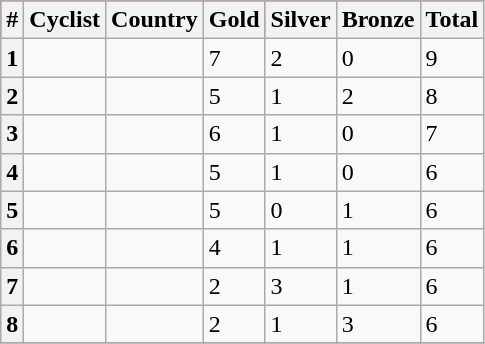<table class="wikitable sortable sticky-header defaultcenter col3left">
<tr bgcolor="#FF0033">
<th scope="col">#</th>
<th scope="col">Cyclist</th>
<th scope="col">Country</th>
<th scope="col">Gold</th>
<th scope="col">Silver</th>
<th scope="col">Bronze</th>
<th scope="col">Total</th>
</tr>
<tr>
<th scope="row">1</th>
<td></td>
<td></td>
<td>7</td>
<td>2</td>
<td>0</td>
<td>9</td>
</tr>
<tr>
<th scope="row">2</th>
<td></td>
<td></td>
<td>5</td>
<td>1</td>
<td>2</td>
<td>8</td>
</tr>
<tr>
<th scope="row">3</th>
<td></td>
<td></td>
<td>6</td>
<td>1</td>
<td>0</td>
<td>7</td>
</tr>
<tr>
<th scope="row">4</th>
<td></td>
<td></td>
<td>5</td>
<td>1</td>
<td>0</td>
<td>6</td>
</tr>
<tr>
<th scope="row">5</th>
<td><strong></strong></td>
<td></td>
<td>5</td>
<td>0</td>
<td>1</td>
<td>6</td>
</tr>
<tr>
<th scope="row">6</th>
<td></td>
<td></td>
<td>4</td>
<td>1</td>
<td>1</td>
<td>6</td>
</tr>
<tr>
<th scope="row">7</th>
<td></td>
<td></td>
<td>2</td>
<td>3</td>
<td>1</td>
<td>6</td>
</tr>
<tr>
<th scope="row">8</th>
<td></td>
<td></td>
<td>2</td>
<td>1</td>
<td>3</td>
<td>6</td>
</tr>
<tr>
</tr>
</table>
